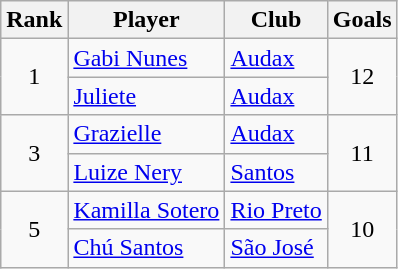<table class="wikitable sortable" style="text-align:center">
<tr>
<th>Rank</th>
<th>Player</th>
<th>Club</th>
<th>Goals</th>
</tr>
<tr>
<td rowspan=2>1</td>
<td align=left> <a href='#'>Gabi Nunes</a></td>
<td align=left><a href='#'>Audax</a></td>
<td rowspan=2>12</td>
</tr>
<tr>
<td align=left> <a href='#'>Juliete</a></td>
<td align=left><a href='#'>Audax</a></td>
</tr>
<tr>
<td rowspan=2>3</td>
<td align=left> <a href='#'>Grazielle</a></td>
<td align=left><a href='#'>Audax</a></td>
<td rowspan=2>11</td>
</tr>
<tr>
<td align=left> <a href='#'>Luize Nery</a></td>
<td align=left><a href='#'>Santos</a></td>
</tr>
<tr>
<td rowspan=2>5</td>
<td align=left> <a href='#'>Kamilla Sotero</a></td>
<td align=left><a href='#'>Rio Preto</a></td>
<td rowspan=2>10</td>
</tr>
<tr>
<td align=left> <a href='#'>Chú Santos</a></td>
<td align=left><a href='#'>São José</a></td>
</tr>
</table>
